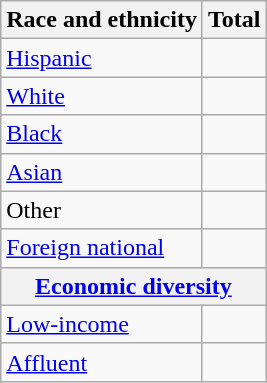<table class="wikitable floatright sortable collapsible"; text-align:right; font-size:80%;">
<tr>
<th>Race and ethnicity</th>
<th colspan="2" data-sort-type=number>Total</th>
</tr>
<tr>
<td><a href='#'>Hispanic</a></td>
<td align=right></td>
</tr>
<tr>
<td><a href='#'>White</a></td>
<td align=right></td>
</tr>
<tr>
<td><a href='#'>Black</a></td>
<td align=right></td>
</tr>
<tr>
<td><a href='#'>Asian</a></td>
<td align=right></td>
</tr>
<tr>
<td>Other</td>
<td align=right></td>
</tr>
<tr>
<td><a href='#'>Foreign national</a></td>
<td align=right></td>
</tr>
<tr>
<th colspan="4" data-sort-type=number><a href='#'>Economic diversity</a></th>
</tr>
<tr>
<td><a href='#'>Low-income</a></td>
<td align=right></td>
</tr>
<tr>
<td><a href='#'>Affluent</a></td>
<td align=right></td>
</tr>
</table>
